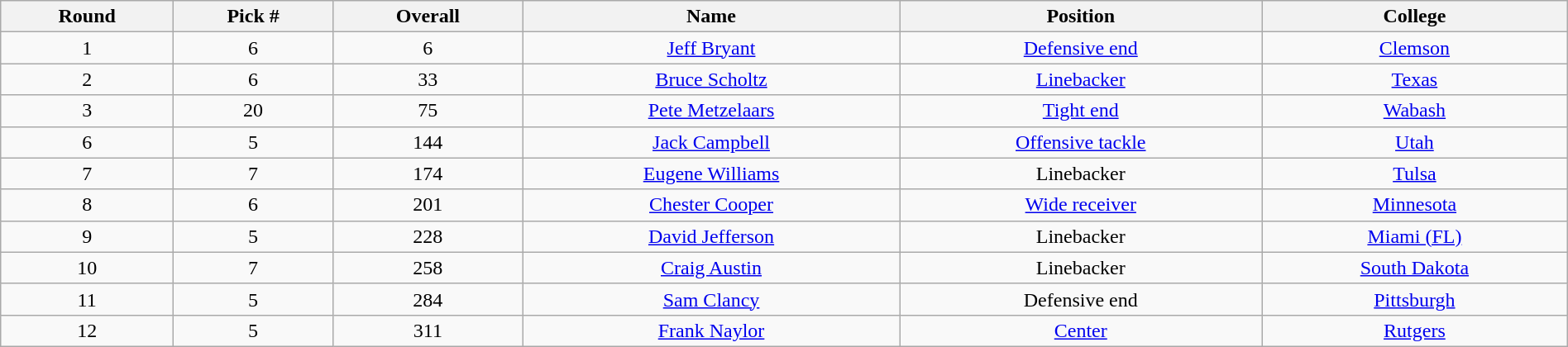<table class="wikitable sortable sortable" style="width: 100%; text-align:center">
<tr>
<th>Round</th>
<th>Pick #</th>
<th>Overall</th>
<th>Name</th>
<th>Position</th>
<th>College</th>
</tr>
<tr>
<td>1</td>
<td>6</td>
<td>6</td>
<td><a href='#'>Jeff Bryant</a></td>
<td><a href='#'>Defensive end</a></td>
<td><a href='#'>Clemson</a></td>
</tr>
<tr>
<td>2</td>
<td>6</td>
<td>33</td>
<td><a href='#'>Bruce Scholtz</a></td>
<td><a href='#'>Linebacker</a></td>
<td><a href='#'>Texas</a></td>
</tr>
<tr>
<td>3</td>
<td>20</td>
<td>75</td>
<td><a href='#'>Pete Metzelaars</a></td>
<td><a href='#'>Tight end</a></td>
<td><a href='#'>Wabash</a></td>
</tr>
<tr>
<td>6</td>
<td>5</td>
<td>144</td>
<td><a href='#'>Jack Campbell</a></td>
<td><a href='#'>Offensive tackle</a></td>
<td><a href='#'>Utah</a></td>
</tr>
<tr>
<td>7</td>
<td>7</td>
<td>174</td>
<td><a href='#'>Eugene Williams</a></td>
<td>Linebacker</td>
<td><a href='#'>Tulsa</a></td>
</tr>
<tr>
<td>8</td>
<td>6</td>
<td>201</td>
<td><a href='#'>Chester Cooper</a></td>
<td><a href='#'>Wide receiver</a></td>
<td><a href='#'>Minnesota</a></td>
</tr>
<tr>
<td>9</td>
<td>5</td>
<td>228</td>
<td><a href='#'>David Jefferson</a></td>
<td>Linebacker</td>
<td><a href='#'>Miami (FL)</a></td>
</tr>
<tr>
<td>10</td>
<td>7</td>
<td>258</td>
<td><a href='#'>Craig Austin</a></td>
<td>Linebacker</td>
<td><a href='#'>South Dakota</a></td>
</tr>
<tr>
<td>11</td>
<td>5</td>
<td>284</td>
<td><a href='#'>Sam Clancy</a></td>
<td>Defensive end</td>
<td><a href='#'>Pittsburgh</a></td>
</tr>
<tr>
<td>12</td>
<td>5</td>
<td>311</td>
<td><a href='#'>Frank Naylor</a></td>
<td><a href='#'>Center</a></td>
<td><a href='#'>Rutgers</a></td>
</tr>
</table>
